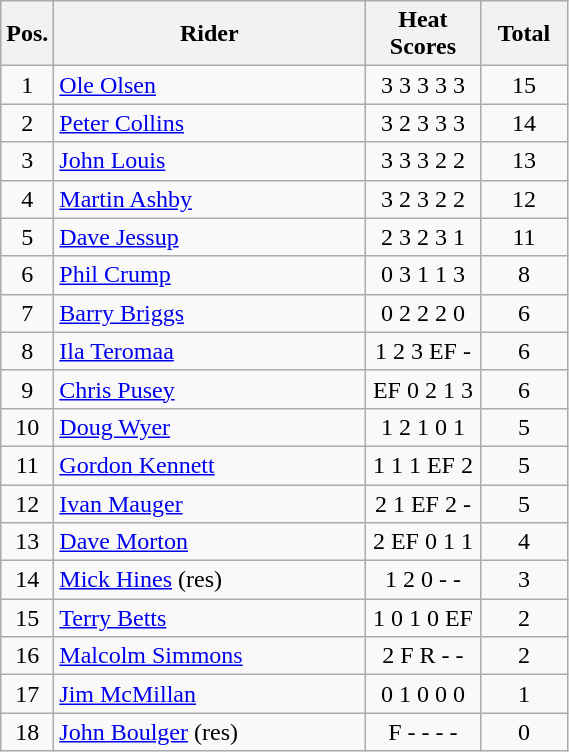<table class=wikitable>
<tr>
<th width=25px>Pos.</th>
<th width=200px>Rider</th>
<th width=70px>Heat Scores</th>
<th width=50px>Total</th>
</tr>
<tr align=center >
<td>1</td>
<td align=left> <a href='#'>Ole Olsen</a></td>
<td>3	3	3	3	3</td>
<td>15</td>
</tr>
<tr align=center>
<td>2</td>
<td align=left> <a href='#'>Peter Collins</a></td>
<td>3	2	3	3 3</td>
<td>14</td>
</tr>
<tr align=center>
<td>3</td>
<td align=left> <a href='#'>John Louis</a></td>
<td>3	3	3	2	2</td>
<td>13</td>
</tr>
<tr align=center>
<td>4</td>
<td align=left> <a href='#'>Martin Ashby</a></td>
<td>3	2	3	2	2</td>
<td>12</td>
</tr>
<tr align=center>
<td>5</td>
<td align=left> <a href='#'>Dave Jessup</a></td>
<td>2	3	2	3	1</td>
<td>11</td>
</tr>
<tr align=center>
<td>6</td>
<td align=left> <a href='#'>Phil Crump</a></td>
<td>0	3	1	1	3</td>
<td>8</td>
</tr>
<tr align=center>
<td>7</td>
<td align=left> <a href='#'>Barry Briggs</a></td>
<td>0	2	2	2	0</td>
<td>6</td>
</tr>
<tr align=center>
<td>8</td>
<td align=left> <a href='#'>Ila Teromaa</a></td>
<td>1	2	3	EF	-</td>
<td>6</td>
</tr>
<tr align=center>
<td>9</td>
<td align=left> <a href='#'>Chris Pusey</a></td>
<td>EF	0	2	1	3</td>
<td>6</td>
</tr>
<tr align=center>
<td>10</td>
<td align=left> <a href='#'>Doug Wyer</a></td>
<td>1	2	1	0	1</td>
<td>5</td>
</tr>
<tr align=center>
<td>11</td>
<td align=left> <a href='#'>Gordon Kennett</a></td>
<td>1	1	1	EF	2</td>
<td>5</td>
</tr>
<tr align=center>
<td>12</td>
<td align=left> <a href='#'>Ivan Mauger</a></td>
<td>2	1	EF	2	-</td>
<td>5</td>
</tr>
<tr align=center>
<td>13</td>
<td align=left> <a href='#'>Dave Morton</a></td>
<td>2	EF	0	1	1</td>
<td>4</td>
</tr>
<tr align=center>
<td>14</td>
<td align=left> <a href='#'>Mick Hines</a> (res)</td>
<td>1	2	0	-	-</td>
<td>3</td>
</tr>
<tr align=center>
<td>15</td>
<td align=left> <a href='#'>Terry Betts</a></td>
<td>1	0	1	0	EF</td>
<td>2</td>
</tr>
<tr align=center>
<td>16</td>
<td align=left> <a href='#'>Malcolm Simmons</a></td>
<td>2	F	R	-	-</td>
<td>2</td>
</tr>
<tr align=center>
<td>17</td>
<td align=left> <a href='#'>Jim McMillan</a></td>
<td>0	1	0	0	0</td>
<td>1</td>
</tr>
<tr align=center>
<td>18</td>
<td align=left> <a href='#'>John Boulger</a> (res)</td>
<td>F	-	-	-	-</td>
<td>0</td>
</tr>
</table>
